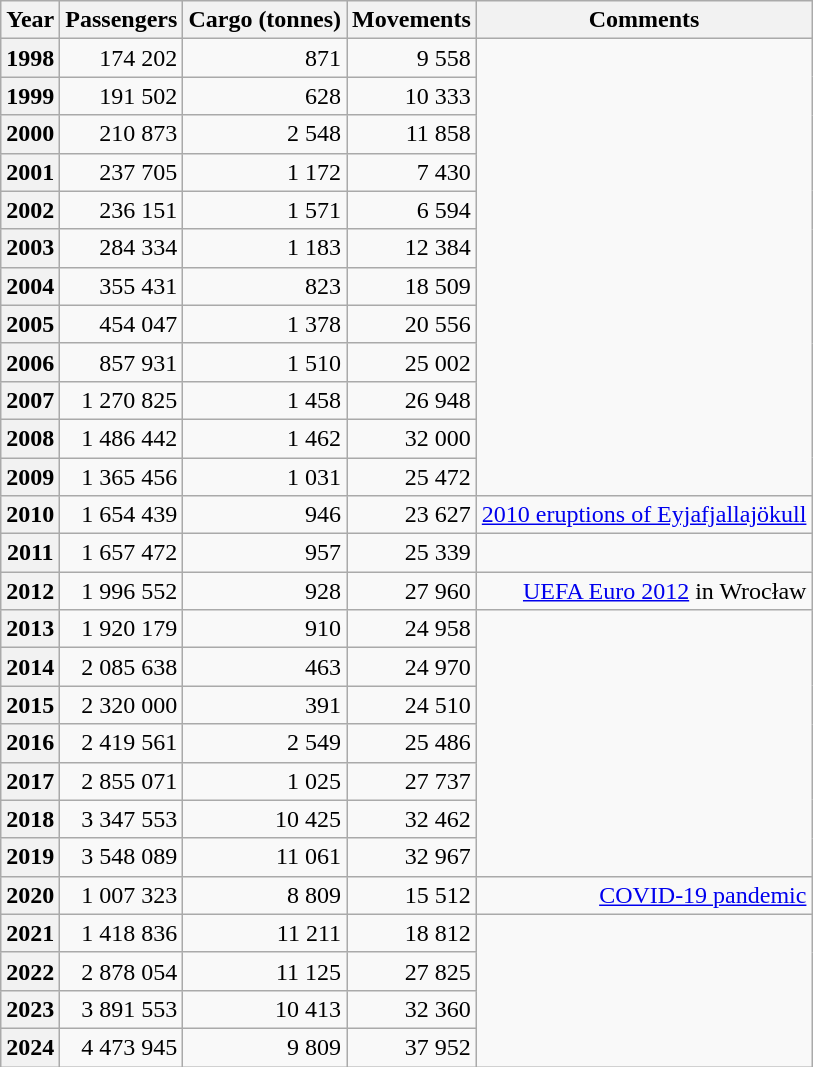<table class="wikitable sortable">
<tr>
<th>Year</th>
<th>Passengers</th>
<th>Cargo (tonnes)</th>
<th>Movements</th>
<th>Comments</th>
</tr>
<tr align=right>
<th>1998</th>
<td>174 202</td>
<td>871</td>
<td>9 558</td>
</tr>
<tr align=right>
<th>1999</th>
<td>191 502</td>
<td>628</td>
<td>10 333</td>
</tr>
<tr align=right>
<th>2000</th>
<td>210 873</td>
<td>2 548</td>
<td>11 858</td>
</tr>
<tr align=right>
<th>2001</th>
<td>237 705</td>
<td>1 172</td>
<td>7 430</td>
</tr>
<tr align=right>
<th>2002</th>
<td>236 151</td>
<td>1 571</td>
<td>6 594</td>
</tr>
<tr align=right>
<th>2003</th>
<td>284 334</td>
<td>1 183</td>
<td>12 384</td>
</tr>
<tr align=right>
<th>2004</th>
<td>355 431</td>
<td>823</td>
<td>18 509</td>
</tr>
<tr align=right>
<th>2005</th>
<td>454 047</td>
<td>1 378</td>
<td>20 556</td>
</tr>
<tr align=right>
<th>2006</th>
<td>857 931</td>
<td>1 510</td>
<td>25 002</td>
</tr>
<tr align=right>
<th>2007</th>
<td>1 270 825</td>
<td>1 458</td>
<td>26 948</td>
</tr>
<tr align=right>
<th>2008</th>
<td>1 486 442</td>
<td>1 462</td>
<td>32 000</td>
</tr>
<tr align=right>
<th>2009</th>
<td>1 365 456</td>
<td>1 031</td>
<td>25 472</td>
</tr>
<tr align=right>
<th>2010</th>
<td>1 654 439</td>
<td>946</td>
<td>23 627</td>
<td><a href='#'>2010 eruptions of Eyjafjallajökull</a></td>
</tr>
<tr align=right>
<th>2011</th>
<td>1 657 472</td>
<td>957</td>
<td>25 339</td>
</tr>
<tr align=right>
<th>2012</th>
<td>1 996 552</td>
<td>928</td>
<td>27 960</td>
<td><a href='#'>UEFA Euro 2012</a> in Wrocław</td>
</tr>
<tr align=right>
<th>2013</th>
<td>1 920 179</td>
<td>910</td>
<td>24 958</td>
</tr>
<tr align=right>
<th>2014</th>
<td>2 085 638</td>
<td>463</td>
<td>24 970</td>
</tr>
<tr align=right>
<th>2015</th>
<td>2 320 000</td>
<td>391</td>
<td>24 510</td>
</tr>
<tr align=right>
<th>2016</th>
<td>2 419 561</td>
<td>2 549</td>
<td>25 486</td>
</tr>
<tr align=right>
<th>2017</th>
<td>2 855 071</td>
<td>1 025</td>
<td>27 737</td>
</tr>
<tr align=right>
<th>2018</th>
<td>3 347 553</td>
<td>10 425</td>
<td>32 462</td>
</tr>
<tr align=right>
<th>2019</th>
<td>3 548 089</td>
<td>11 061</td>
<td>32 967</td>
</tr>
<tr align=right>
<th>2020</th>
<td>1 007 323</td>
<td>8 809</td>
<td>15 512</td>
<td><a href='#'>COVID-19 pandemic</a></td>
</tr>
<tr align=right>
<th>2021</th>
<td>1 418 836</td>
<td>11 211</td>
<td>18 812</td>
</tr>
<tr align=right>
<th>2022</th>
<td>2 878 054</td>
<td>11 125</td>
<td>27 825</td>
</tr>
<tr align=right>
<th>2023</th>
<td>3 891 553</td>
<td>10 413</td>
<td>32 360</td>
</tr>
<tr align=right>
<th>2024</th>
<td>4 473 945</td>
<td>9 809</td>
<td>37 952</td>
</tr>
</table>
